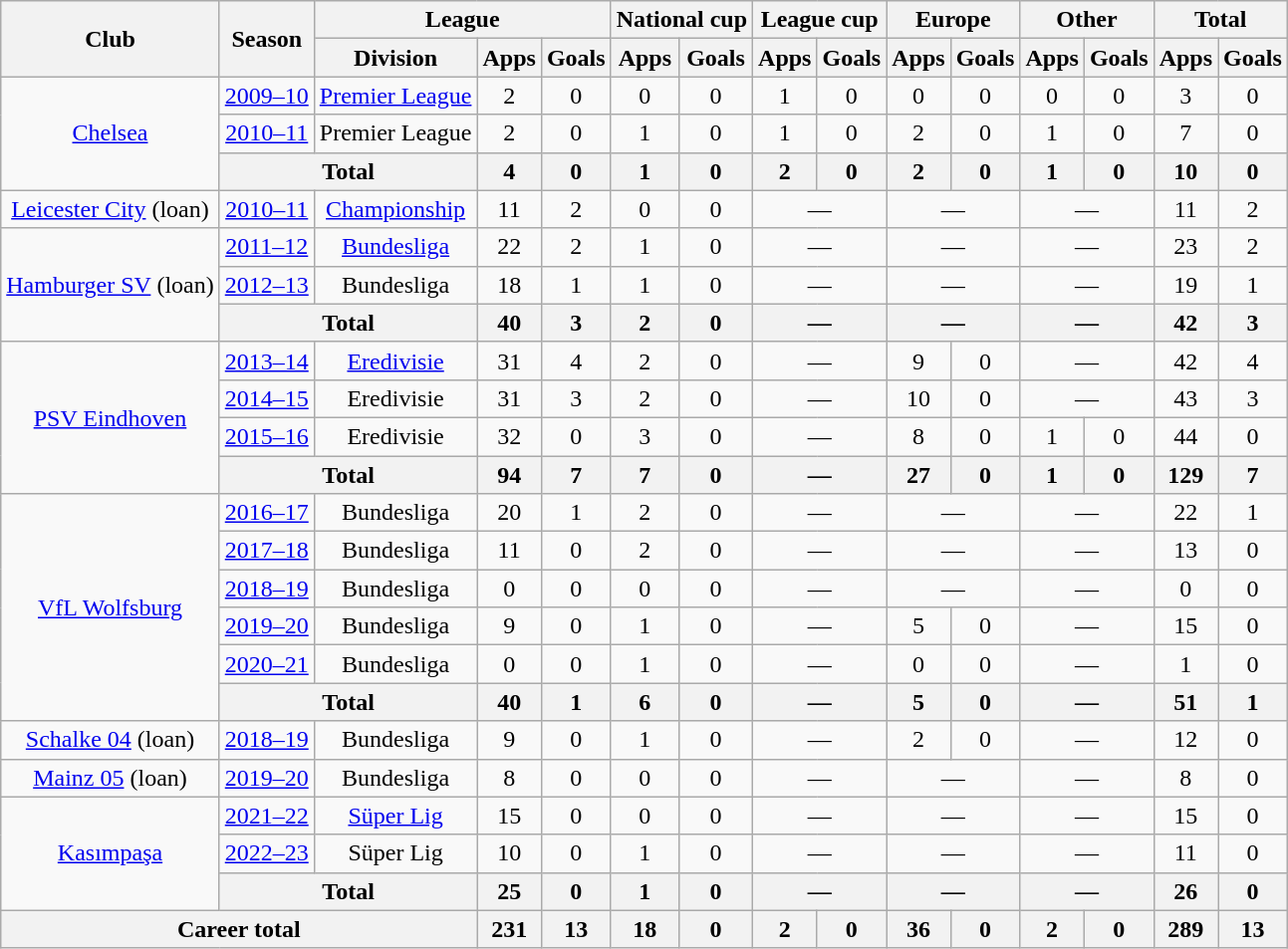<table class="wikitable" style="text-align:center">
<tr>
<th rowspan=2>Club</th>
<th rowspan=2>Season</th>
<th colspan=3>League</th>
<th colspan=2>National cup</th>
<th colspan=2>League cup</th>
<th colspan=2>Europe</th>
<th colspan=2>Other</th>
<th colspan=2>Total</th>
</tr>
<tr>
<th>Division</th>
<th>Apps</th>
<th>Goals</th>
<th>Apps</th>
<th>Goals</th>
<th>Apps</th>
<th>Goals</th>
<th>Apps</th>
<th>Goals</th>
<th>Apps</th>
<th>Goals</th>
<th>Apps</th>
<th>Goals</th>
</tr>
<tr>
<td rowspan="3"><a href='#'>Chelsea</a></td>
<td><a href='#'>2009–10</a></td>
<td><a href='#'>Premier League</a></td>
<td>2</td>
<td>0</td>
<td>0</td>
<td>0</td>
<td>1</td>
<td>0</td>
<td>0</td>
<td>0</td>
<td>0</td>
<td>0</td>
<td>3</td>
<td>0</td>
</tr>
<tr>
<td><a href='#'>2010–11</a></td>
<td>Premier League</td>
<td>2</td>
<td>0</td>
<td>1</td>
<td>0</td>
<td>1</td>
<td>0</td>
<td>2</td>
<td>0</td>
<td>1</td>
<td>0</td>
<td>7</td>
<td>0</td>
</tr>
<tr>
<th colspan="2">Total</th>
<th>4</th>
<th>0</th>
<th>1</th>
<th>0</th>
<th>2</th>
<th>0</th>
<th>2</th>
<th>0</th>
<th>1</th>
<th>0</th>
<th>10</th>
<th>0</th>
</tr>
<tr>
<td><a href='#'>Leicester City</a> (loan)</td>
<td><a href='#'>2010–11</a></td>
<td><a href='#'>Championship</a></td>
<td>11</td>
<td>2</td>
<td>0</td>
<td>0</td>
<td colspan="2">—</td>
<td colspan="2">—</td>
<td colspan="2">—</td>
<td>11</td>
<td>2</td>
</tr>
<tr>
<td rowspan="3"><a href='#'>Hamburger SV</a> (loan)</td>
<td><a href='#'>2011–12</a></td>
<td><a href='#'>Bundesliga</a></td>
<td>22</td>
<td>2</td>
<td>1</td>
<td>0</td>
<td colspan="2">—</td>
<td colspan="2">—</td>
<td colspan="2">—</td>
<td>23</td>
<td>2</td>
</tr>
<tr>
<td><a href='#'>2012–13</a></td>
<td>Bundesliga</td>
<td>18</td>
<td>1</td>
<td>1</td>
<td>0</td>
<td colspan="2">—</td>
<td colspan="2">—</td>
<td colspan="2">—</td>
<td>19</td>
<td>1</td>
</tr>
<tr>
<th colspan="2">Total</th>
<th>40</th>
<th>3</th>
<th>2</th>
<th>0</th>
<th colspan="2">—</th>
<th colspan="2">—</th>
<th colspan="2">—</th>
<th>42</th>
<th>3</th>
</tr>
<tr>
<td rowspan="4"><a href='#'>PSV Eindhoven</a></td>
<td><a href='#'>2013–14</a></td>
<td><a href='#'>Eredivisie</a></td>
<td>31</td>
<td>4</td>
<td>2</td>
<td>0</td>
<td colspan="2">—</td>
<td>9</td>
<td>0</td>
<td colspan="2">—</td>
<td>42</td>
<td>4</td>
</tr>
<tr>
<td><a href='#'>2014–15</a></td>
<td>Eredivisie</td>
<td>31</td>
<td>3</td>
<td>2</td>
<td>0</td>
<td colspan="2">—</td>
<td>10</td>
<td>0</td>
<td colspan="2">—</td>
<td>43</td>
<td>3</td>
</tr>
<tr>
<td><a href='#'>2015–16</a></td>
<td>Eredivisie</td>
<td>32</td>
<td>0</td>
<td>3</td>
<td>0</td>
<td colspan="2">—</td>
<td>8</td>
<td>0</td>
<td>1</td>
<td>0</td>
<td>44</td>
<td>0</td>
</tr>
<tr>
<th colspan="2">Total</th>
<th>94</th>
<th>7</th>
<th>7</th>
<th>0</th>
<th colspan="2">—</th>
<th>27</th>
<th>0</th>
<th>1</th>
<th>0</th>
<th>129</th>
<th>7</th>
</tr>
<tr>
<td rowspan="6"><a href='#'>VfL Wolfsburg</a></td>
<td><a href='#'>2016–17</a></td>
<td>Bundesliga</td>
<td>20</td>
<td>1</td>
<td>2</td>
<td>0</td>
<td colspan="2">—</td>
<td colspan="2">—</td>
<td colspan="2">—</td>
<td>22</td>
<td>1</td>
</tr>
<tr>
<td><a href='#'>2017–18</a></td>
<td>Bundesliga</td>
<td>11</td>
<td>0</td>
<td>2</td>
<td>0</td>
<td colspan="2">—</td>
<td colspan="2">—</td>
<td colspan="2">—</td>
<td>13</td>
<td>0</td>
</tr>
<tr>
<td><a href='#'>2018–19</a></td>
<td>Bundesliga</td>
<td>0</td>
<td>0</td>
<td>0</td>
<td>0</td>
<td colspan="2">—</td>
<td colspan="2">—</td>
<td colspan="2">—</td>
<td>0</td>
<td>0</td>
</tr>
<tr>
<td><a href='#'>2019–20</a></td>
<td>Bundesliga</td>
<td>9</td>
<td>0</td>
<td>1</td>
<td>0</td>
<td colspan="2">—</td>
<td>5</td>
<td>0</td>
<td colspan="2">—</td>
<td>15</td>
<td>0</td>
</tr>
<tr>
<td><a href='#'>2020–21</a></td>
<td>Bundesliga</td>
<td>0</td>
<td>0</td>
<td>1</td>
<td>0</td>
<td colspan="2">—</td>
<td>0</td>
<td>0</td>
<td colspan="2">—</td>
<td>1</td>
<td>0</td>
</tr>
<tr>
<th colspan="2">Total</th>
<th>40</th>
<th>1</th>
<th>6</th>
<th>0</th>
<th colspan="2">—</th>
<th>5</th>
<th>0</th>
<th colspan="2">—</th>
<th>51</th>
<th>1</th>
</tr>
<tr>
<td><a href='#'>Schalke 04</a> (loan)</td>
<td><a href='#'>2018–19</a></td>
<td>Bundesliga</td>
<td>9</td>
<td>0</td>
<td>1</td>
<td>0</td>
<td colspan="2">—</td>
<td>2</td>
<td>0</td>
<td colspan="2">—</td>
<td>12</td>
<td>0</td>
</tr>
<tr>
<td><a href='#'>Mainz 05</a> (loan)</td>
<td><a href='#'>2019–20</a></td>
<td>Bundesliga</td>
<td>8</td>
<td>0</td>
<td>0</td>
<td>0</td>
<td colspan="2">—</td>
<td colspan="2">—</td>
<td colspan="2">—</td>
<td>8</td>
<td>0</td>
</tr>
<tr>
<td rowspan="3"><a href='#'>Kasımpaşa</a></td>
<td><a href='#'>2021–22</a></td>
<td><a href='#'>Süper Lig</a></td>
<td>15</td>
<td>0</td>
<td>0</td>
<td>0</td>
<td colspan="2">—</td>
<td colspan="2">—</td>
<td colspan="2">—</td>
<td>15</td>
<td>0</td>
</tr>
<tr>
<td><a href='#'>2022–23</a></td>
<td>Süper Lig</td>
<td>10</td>
<td>0</td>
<td>1</td>
<td>0</td>
<td colspan="2">—</td>
<td colspan="2">—</td>
<td colspan="2">—</td>
<td>11</td>
<td>0</td>
</tr>
<tr>
<th colspan="2">Total</th>
<th>25</th>
<th>0</th>
<th>1</th>
<th>0</th>
<th colspan="2">—</th>
<th colspan="2">—</th>
<th colspan="2">—</th>
<th>26</th>
<th>0</th>
</tr>
<tr>
<th colspan="3">Career total</th>
<th>231</th>
<th>13</th>
<th>18</th>
<th>0</th>
<th>2</th>
<th>0</th>
<th>36</th>
<th>0</th>
<th>2</th>
<th>0</th>
<th>289</th>
<th>13</th>
</tr>
</table>
